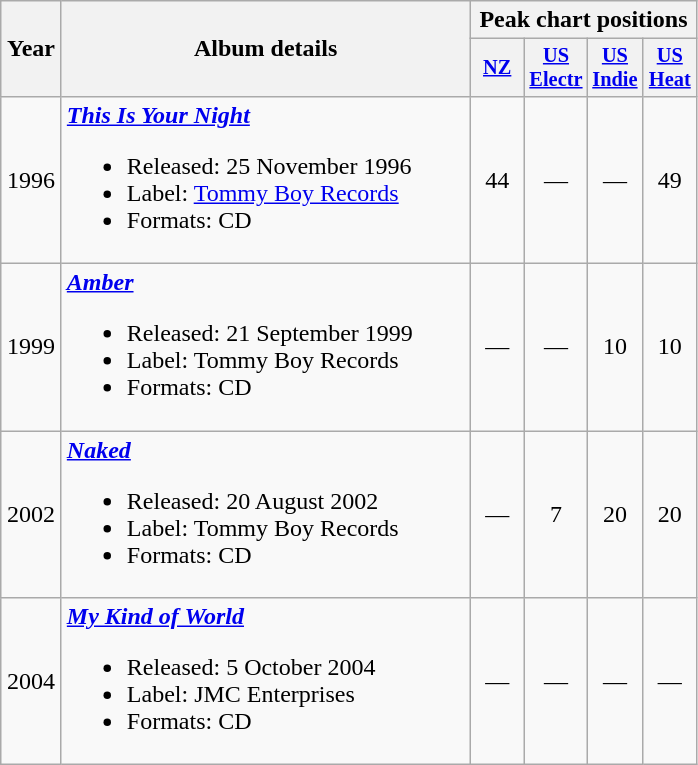<table class="wikitable" style=text-align:center;>
<tr>
<th rowspan="2" style="width:33px;">Year</th>
<th rowspan="2" style="width:265px;">Album details</th>
<th colspan="4">Peak chart positions</th>
</tr>
<tr style="width:4em;font-size:85%;">
<th style="text-align:center; width:30px;"><a href='#'>NZ</a><br></th>
<th style="text-align:center; width:30px;"><a href='#'>US Electr</a><br></th>
<th style="text-align:center; width:30px;"><a href='#'>US Indie</a><br></th>
<th style="text-align:center; width:30px;"><a href='#'>US Heat</a><br></th>
</tr>
<tr>
<td>1996</td>
<td align="left"><strong><em><a href='#'>This Is Your Night</a></em></strong><br><ul><li>Released: 25 November 1996</li><li>Label: <a href='#'>Tommy Boy Records</a></li><li>Formats: CD</li></ul></td>
<td style="text-align:center;">44</td>
<td style="text-align:center;">—</td>
<td style="text-align:center;">—</td>
<td style="text-align:center;">49</td>
</tr>
<tr>
<td>1999</td>
<td align="left"><strong><em><a href='#'>Amber</a></em></strong><br><ul><li>Released: 21 September 1999</li><li>Label: Tommy Boy Records</li><li>Formats: CD</li></ul></td>
<td style="text-align:center;">—</td>
<td style="text-align:center;">—</td>
<td style="text-align:center;">10</td>
<td style="text-align:center;">10</td>
</tr>
<tr>
<td>2002</td>
<td align="left"><strong><em><a href='#'>Naked</a></em></strong><br><ul><li>Released: 20 August 2002</li><li>Label: Tommy Boy Records</li><li>Formats: CD</li></ul></td>
<td style="text-align:center;">—</td>
<td style="text-align:center;">7</td>
<td style="text-align:center;">20</td>
<td style="text-align:center;">20</td>
</tr>
<tr>
<td>2004</td>
<td align="left"><strong><em><a href='#'>My Kind of World</a></em></strong><br><ul><li>Released: 5 October 2004</li><li>Label: JMC Enterprises</li><li>Formats: CD</li></ul></td>
<td style="text-align:center;">—</td>
<td style="text-align:center;">—</td>
<td style="text-align:center;">—</td>
<td style="text-align:center;">—</td>
</tr>
</table>
